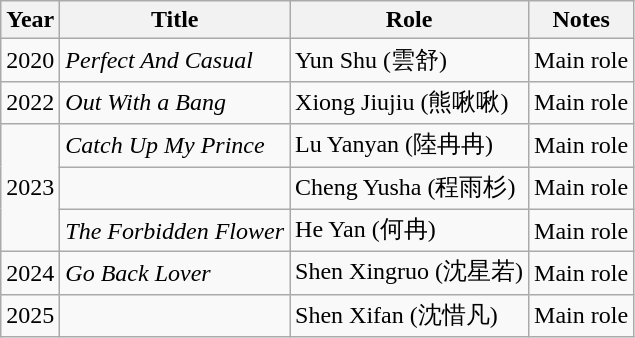<table class="wikitable">
<tr>
<th>Year</th>
<th>Title</th>
<th>Role</th>
<th>Notes</th>
</tr>
<tr>
<td>2020</td>
<td><em>Perfect And Casual</em></td>
<td>Yun Shu (雲舒)</td>
<td>Main role</td>
</tr>
<tr>
<td>2022</td>
<td><em>Out With a Bang</em></td>
<td>Xiong Jiujiu (熊啾啾)</td>
<td>Main role</td>
</tr>
<tr>
<td rowspan="3">2023</td>
<td><em>Catch Up My Prince</em></td>
<td>Lu Yanyan (陸冉冉)</td>
<td>Main role</td>
</tr>
<tr>
<td><em></em></td>
<td>Cheng Yusha (程雨杉)</td>
<td>Main role</td>
</tr>
<tr>
<td><em>The Forbidden Flower</em></td>
<td>He Yan (何冉)</td>
<td>Main role</td>
</tr>
<tr>
<td>2024</td>
<td><em>Go Back Lover</em></td>
<td>Shen Xingruo (沈星若)</td>
<td>Main role</td>
</tr>
<tr>
<td>2025</td>
<td><em></em></td>
<td>Shen Xifan (沈惜凡)</td>
<td>Main role</td>
</tr>
</table>
